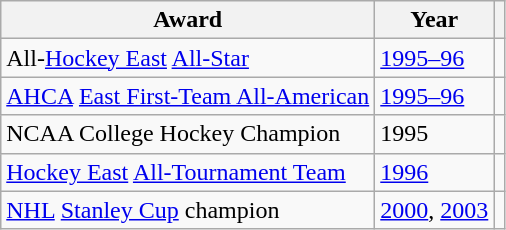<table class="wikitable">
<tr>
<th>Award</th>
<th>Year</th>
<th></th>
</tr>
<tr>
<td>All-<a href='#'>Hockey East</a> <a href='#'>All-Star</a></td>
<td><a href='#'>1995–96</a></td>
<td></td>
</tr>
<tr>
<td><a href='#'>AHCA</a> <a href='#'>East First-Team All-American</a></td>
<td><a href='#'>1995–96</a></td>
<td></td>
</tr>
<tr>
<td>NCAA College Hockey Champion</td>
<td>1995</td>
<td></td>
</tr>
<tr>
<td><a href='#'>Hockey East</a> <a href='#'>All-Tournament Team</a></td>
<td><a href='#'>1996</a></td>
<td></td>
</tr>
<tr>
<td><a href='#'>NHL</a> <a href='#'>Stanley Cup</a> champion</td>
<td><a href='#'>2000</a>, <a href='#'>2003</a></td>
<td></td>
</tr>
</table>
